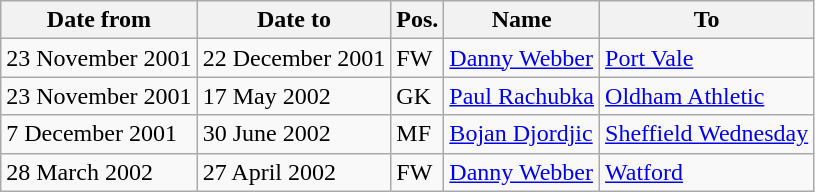<table class="wikitable">
<tr>
<th>Date from</th>
<th>Date to</th>
<th>Pos.</th>
<th>Name</th>
<th>To</th>
</tr>
<tr>
<td>23 November 2001</td>
<td>22 December 2001</td>
<td>FW</td>
<td> <a href='#'>Danny Webber</a></td>
<td> <a href='#'>Port Vale</a></td>
</tr>
<tr>
<td>23 November 2001</td>
<td>17 May 2002</td>
<td>GK</td>
<td> <a href='#'>Paul Rachubka</a></td>
<td> <a href='#'>Oldham Athletic</a></td>
</tr>
<tr>
<td>7 December 2001</td>
<td>30 June 2002</td>
<td>MF</td>
<td> <a href='#'>Bojan Djordjic</a></td>
<td> <a href='#'>Sheffield Wednesday</a></td>
</tr>
<tr>
<td>28 March 2002</td>
<td>27 April 2002</td>
<td>FW</td>
<td> <a href='#'>Danny Webber</a></td>
<td> <a href='#'>Watford</a></td>
</tr>
</table>
